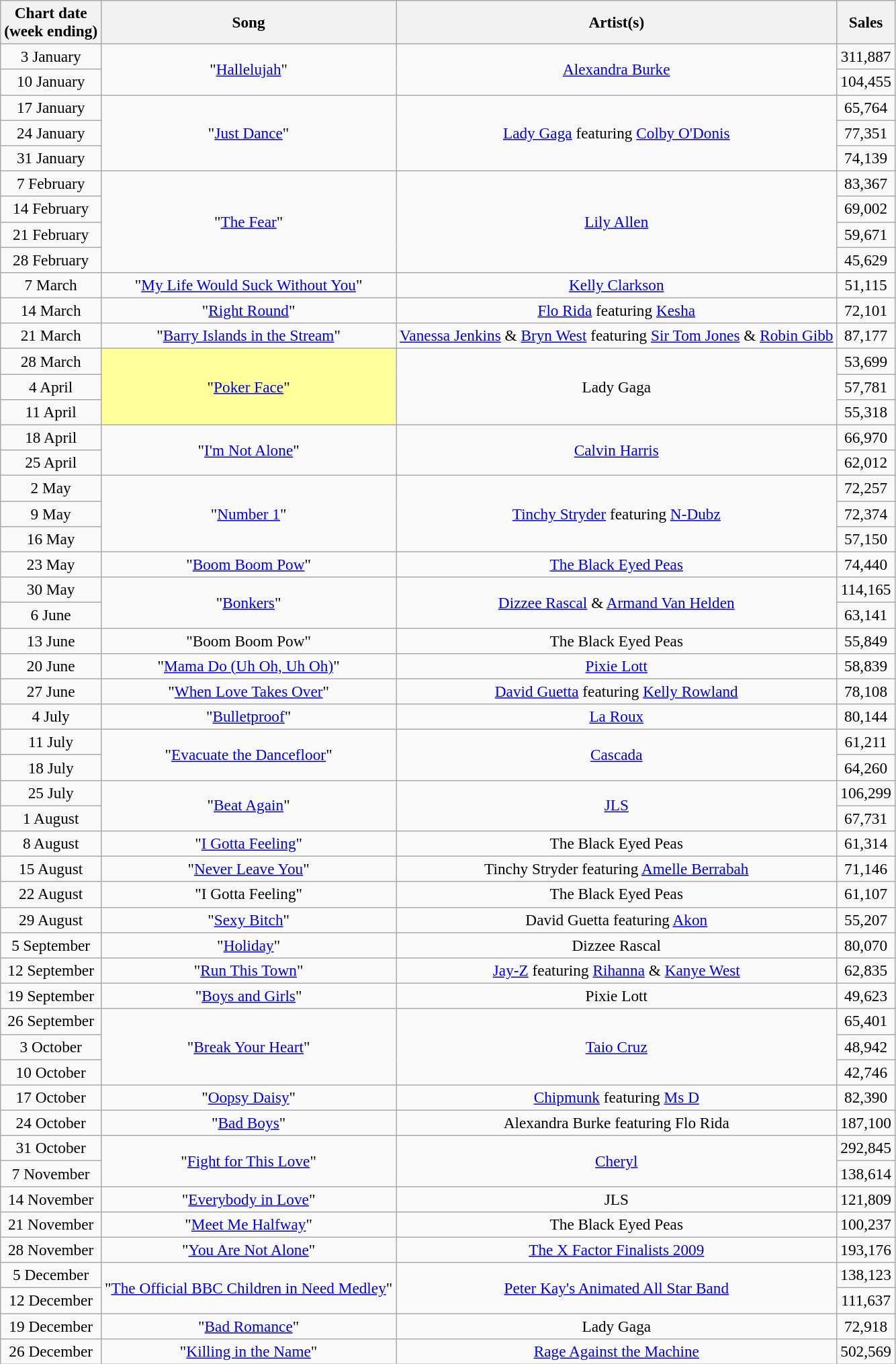<table class="wikitable plainrowheaders" style="font-size:97%; text-align:center;">
<tr>
<th>Chart date<br>(week ending)</th>
<th>Song</th>
<th>Artist(s)</th>
<th>Sales</th>
</tr>
<tr>
<td>3 January</td>
<td rowspan="2">"<a href='#'>Hallelujah</a>"</td>
<td rowspan="2"><a href='#'>Alexandra Burke</a></td>
<td>311,887</td>
</tr>
<tr>
<td>10 January</td>
<td>104,455</td>
</tr>
<tr>
<td>17 January</td>
<td rowspan="3">"<a href='#'>Just Dance</a>"</td>
<td rowspan="3"><a href='#'>Lady Gaga</a> featuring <a href='#'>Colby O'Donis</a></td>
<td>65,764</td>
</tr>
<tr>
<td>24 January</td>
<td>77,351</td>
</tr>
<tr>
<td>31 January</td>
<td>74,139</td>
</tr>
<tr>
<td>7 February</td>
<td rowspan="4">"<a href='#'>The Fear</a>"</td>
<td rowspan="4"><a href='#'>Lily Allen</a></td>
<td>83,367</td>
</tr>
<tr>
<td>14 February</td>
<td>69,002</td>
</tr>
<tr>
<td>21 February</td>
<td>59,671</td>
</tr>
<tr>
<td>28 February</td>
<td>45,629</td>
</tr>
<tr>
<td>7 March</td>
<td>"<a href='#'>My Life Would Suck Without You</a>"</td>
<td><a href='#'>Kelly Clarkson</a></td>
<td>51,115</td>
</tr>
<tr>
<td>14 March</td>
<td>"<a href='#'>Right Round</a>"</td>
<td><a href='#'>Flo Rida</a> featuring <a href='#'>Kesha</a></td>
<td>72,101</td>
</tr>
<tr>
<td>21 March</td>
<td>"<a href='#'>Barry Islands in the Stream</a>"</td>
<td><a href='#'>Vanessa Jenkins</a> & <a href='#'>Bryn West</a> featuring <a href='#'>Sir Tom Jones</a> & <a href='#'>Robin Gibb</a></td>
<td>87,177</td>
</tr>
<tr>
<td>28 March</td>
<td bgcolor=#FFFF99 rowspan="3">"<a href='#'>Poker Face</a>" </td>
<td rowspan="3">Lady Gaga</td>
<td>53,699</td>
</tr>
<tr>
<td>4 April</td>
<td>57,781</td>
</tr>
<tr>
<td>11 April</td>
<td>55,318</td>
</tr>
<tr>
<td>18 April</td>
<td rowspan="2">"<a href='#'>I'm Not Alone</a>"</td>
<td rowspan="2"><a href='#'>Calvin Harris</a></td>
<td>66,970</td>
</tr>
<tr>
<td>25 April</td>
<td>62,012</td>
</tr>
<tr>
<td>2 May</td>
<td rowspan="3">"<a href='#'>Number 1</a>"</td>
<td rowspan="3"><a href='#'>Tinchy Stryder</a> featuring <a href='#'>N-Dubz</a></td>
<td>72,257</td>
</tr>
<tr>
<td>9 May</td>
<td>72,374</td>
</tr>
<tr>
<td>16 May</td>
<td>57,150</td>
</tr>
<tr>
<td>23 May</td>
<td>"<a href='#'>Boom Boom Pow</a>"</td>
<td><a href='#'>The Black Eyed Peas</a></td>
<td>74,440</td>
</tr>
<tr>
<td>30 May</td>
<td rowspan="2">"<a href='#'>Bonkers</a>"</td>
<td rowspan="2"><a href='#'>Dizzee Rascal</a> & <a href='#'>Armand Van Helden</a></td>
<td>114,165</td>
</tr>
<tr>
<td>6 June</td>
<td>63,141</td>
</tr>
<tr>
<td>13 June</td>
<td>"Boom Boom Pow"</td>
<td>The Black Eyed Peas</td>
<td>55,849</td>
</tr>
<tr>
<td>20 June</td>
<td>"<a href='#'>Mama Do (Uh Oh, Uh Oh)</a>"</td>
<td><a href='#'>Pixie Lott</a></td>
<td>58,839</td>
</tr>
<tr>
<td>27 June</td>
<td>"<a href='#'>When Love Takes Over</a>"</td>
<td><a href='#'>David Guetta</a> featuring <a href='#'>Kelly Rowland</a></td>
<td>78,108</td>
</tr>
<tr>
<td>4 July</td>
<td>"<a href='#'>Bulletproof</a>"</td>
<td><a href='#'>La Roux</a></td>
<td>80,144</td>
</tr>
<tr>
<td>11 July</td>
<td rowspan="2">"<a href='#'>Evacuate the Dancefloor</a>"</td>
<td rowspan="2"><a href='#'>Cascada</a></td>
<td>61,211</td>
</tr>
<tr>
<td>18 July</td>
<td>64,260</td>
</tr>
<tr>
<td>25 July</td>
<td rowspan="2">"<a href='#'>Beat Again</a>"</td>
<td rowspan="2"><a href='#'>JLS</a></td>
<td>106,299</td>
</tr>
<tr>
<td>1 August</td>
<td>67,731</td>
</tr>
<tr>
<td>8 August</td>
<td>"<a href='#'>I Gotta Feeling</a>"</td>
<td>The Black Eyed Peas</td>
<td>61,314</td>
</tr>
<tr>
<td>15 August</td>
<td>"<a href='#'>Never Leave You</a>"</td>
<td>Tinchy Stryder featuring <a href='#'>Amelle Berrabah</a></td>
<td>71,146</td>
</tr>
<tr>
<td>22 August</td>
<td>"I Gotta Feeling"</td>
<td>The Black Eyed Peas</td>
<td>61,107</td>
</tr>
<tr>
<td>29 August</td>
<td>"<a href='#'>Sexy Bitch</a>"</td>
<td>David Guetta featuring <a href='#'>Akon</a></td>
<td>55,207</td>
</tr>
<tr>
<td>5 September</td>
<td>"<a href='#'>Holiday</a>"</td>
<td>Dizzee Rascal</td>
<td>80,070</td>
</tr>
<tr>
<td>12 September</td>
<td>"<a href='#'>Run This Town</a>"</td>
<td><a href='#'>Jay-Z</a> featuring <a href='#'>Rihanna</a> & <a href='#'>Kanye West</a></td>
<td>62,835</td>
</tr>
<tr>
<td>19 September</td>
<td>"<a href='#'>Boys and Girls</a>"</td>
<td>Pixie Lott</td>
<td>49,623</td>
</tr>
<tr>
<td>26 September</td>
<td rowspan="3">"<a href='#'>Break Your Heart</a>"</td>
<td rowspan="3"><a href='#'>Taio Cruz</a></td>
<td>65,401</td>
</tr>
<tr>
<td>3 October</td>
<td>48,942</td>
</tr>
<tr>
<td>10 October</td>
<td>42,746</td>
</tr>
<tr>
<td>17 October</td>
<td>"<a href='#'>Oopsy Daisy</a>"</td>
<td><a href='#'>Chipmunk</a> featuring <a href='#'>Ms D</a></td>
<td>82,390</td>
</tr>
<tr>
<td>24 October</td>
<td>"<a href='#'>Bad Boys</a>"</td>
<td>Alexandra Burke featuring Flo Rida</td>
<td>187,100</td>
</tr>
<tr>
<td>31 October</td>
<td rowspan="2">"<a href='#'>Fight for This Love</a>"</td>
<td rowspan="2"><a href='#'>Cheryl</a></td>
<td>292,845</td>
</tr>
<tr>
<td>7 November</td>
<td>138,614</td>
</tr>
<tr>
<td>14 November</td>
<td>"<a href='#'>Everybody in Love</a>"</td>
<td>JLS</td>
<td>121,809</td>
</tr>
<tr>
<td>21 November</td>
<td>"<a href='#'>Meet Me Halfway</a>"</td>
<td>The Black Eyed Peas</td>
<td>100,237</td>
</tr>
<tr>
<td>28 November</td>
<td>"<a href='#'>You Are Not Alone</a>"</td>
<td><a href='#'>The X Factor Finalists 2009</a></td>
<td>193,176</td>
</tr>
<tr>
<td>5 December</td>
<td rowspan="2">"<a href='#'>The Official BBC Children in Need Medley</a>"</td>
<td rowspan="2"><a href='#'>Peter Kay's Animated All Star Band</a></td>
<td>138,123</td>
</tr>
<tr>
<td>12 December</td>
<td>111,637</td>
</tr>
<tr>
<td>19 December</td>
<td>"<a href='#'>Bad Romance</a>"</td>
<td>Lady Gaga</td>
<td>72,918</td>
</tr>
<tr>
<td>26 December</td>
<td>"<a href='#'>Killing in the Name</a>"</td>
<td><a href='#'>Rage Against the Machine</a></td>
<td>502,569</td>
</tr>
</table>
